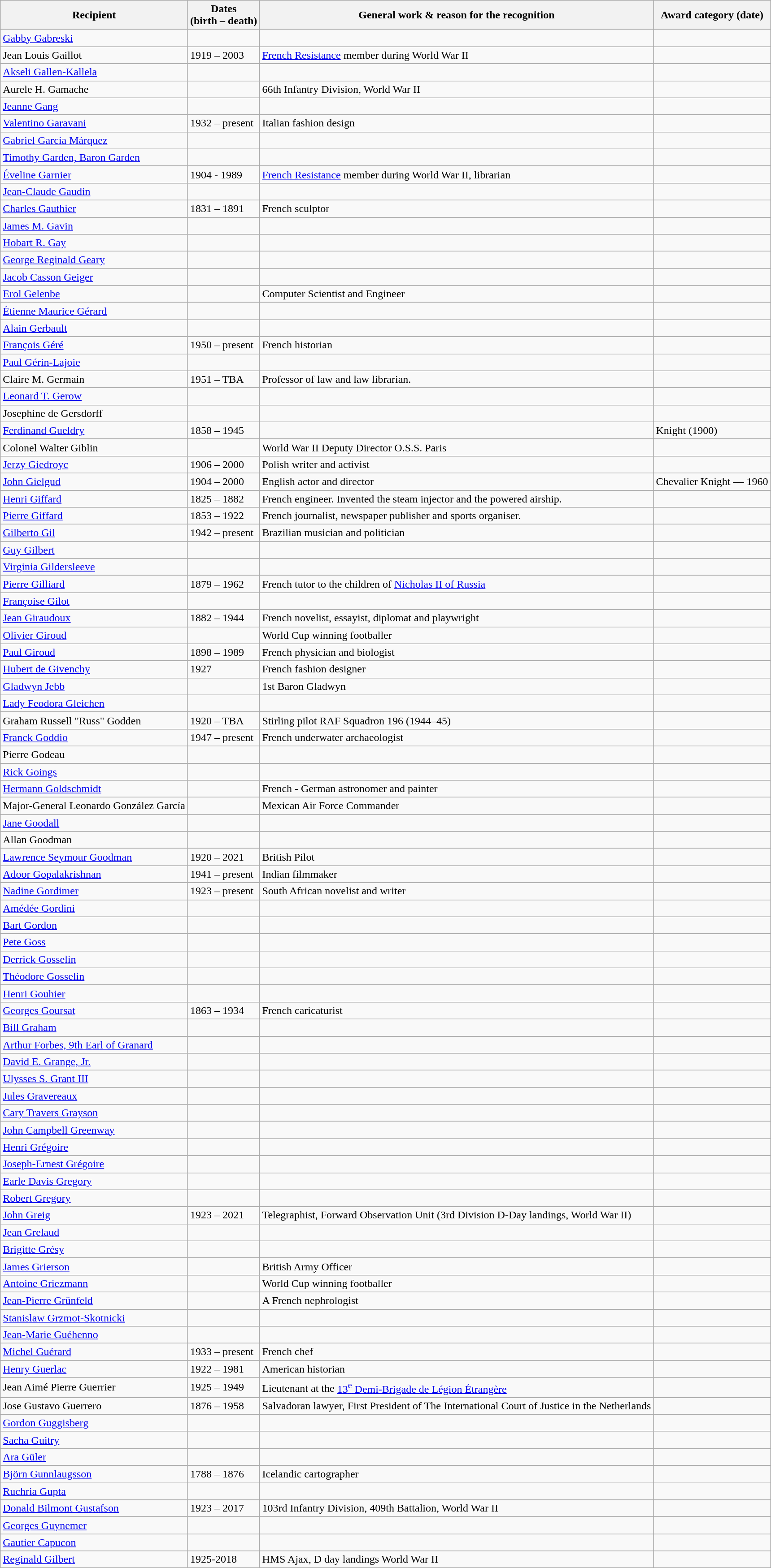<table class="wikitable sortable static-row-numbers"|>
<tr>
<th>Recipient</th>
<th style="white-space: nowrap;">Dates<br>(birth – death)</th>
<th>General work & reason for the recognition</th>
<th style="white-space: nowrap">Award category (date)</th>
</tr>
<tr>
<td><a href='#'>Gabby Gabreski</a></td>
<td></td>
<td></td>
<td style="white-space: nowrap; text-align:left"></td>
</tr>
<tr>
<td>Jean Louis Gaillot</td>
<td>1919 – 2003</td>
<td><a href='#'>French Resistance</a> member during World War II</td>
<td style="white-space: nowrap; text-align:left"></td>
</tr>
<tr>
<td><a href='#'>Akseli Gallen-Kallela</a></td>
<td></td>
<td></td>
<td style="white-space: nowrap; text-align:left"></td>
</tr>
<tr>
<td>Aurele H. Gamache</td>
<td></td>
<td>66th Infantry Division, World War II</td>
<td style="white-space: nowrap; text-align:left"></td>
</tr>
<tr>
<td><a href='#'>Jeanne Gang</a></td>
<td></td>
<td></td>
<td style="white-space: nowrap; text-align:left"></td>
</tr>
<tr>
<td><a href='#'>Valentino Garavani</a></td>
<td>1932 – present</td>
<td>Italian fashion design</td>
<td style="white-space: nowrap; text-align:left"></td>
</tr>
<tr>
<td><a href='#'>Gabriel García Márquez</a></td>
<td></td>
<td></td>
<td style="white-space: nowrap; text-align:left"></td>
</tr>
<tr>
<td><a href='#'>Timothy Garden, Baron Garden</a></td>
<td></td>
<td></td>
<td style="white-space: nowrap; text-align:left"></td>
</tr>
<tr>
<td><a href='#'>Éveline Garnier</a></td>
<td>1904 - 1989</td>
<td><a href='#'>French Resistance</a> member during World War II, librarian</td>
<td></td>
</tr>
<tr>
<td><a href='#'>Jean-Claude Gaudin</a></td>
<td></td>
<td></td>
<td style="white-space: nowrap; text-align:left"></td>
</tr>
<tr>
<td><a href='#'>Charles Gauthier</a></td>
<td>1831 – 1891</td>
<td>French sculptor</td>
<td style="white-space: nowrap; text-align:left"></td>
</tr>
<tr>
<td><a href='#'>James M. Gavin</a></td>
<td></td>
<td></td>
<td style="white-space: nowrap; text-align:left"></td>
</tr>
<tr>
<td><a href='#'>Hobart R. Gay</a></td>
<td></td>
<td></td>
<td style="white-space: nowrap; text-align:left"></td>
</tr>
<tr>
<td><a href='#'>George Reginald Geary</a></td>
<td></td>
<td></td>
<td style="white-space: nowrap; text-align:left"></td>
</tr>
<tr>
<td><a href='#'>Jacob Casson Geiger</a></td>
<td></td>
<td></td>
<td style="white-space: nowrap; text-align:left"></td>
</tr>
<tr>
<td><a href='#'>Erol Gelenbe</a></td>
<td></td>
<td>Computer Scientist and Engineer</td>
<td style="white-space: nowrap; text-align:left"></td>
</tr>
<tr>
<td><a href='#'>Étienne Maurice Gérard</a></td>
<td></td>
<td></td>
<td style="white-space: nowrap; text-align:left"></td>
</tr>
<tr>
<td><a href='#'>Alain Gerbault</a></td>
<td></td>
<td></td>
<td style="white-space: nowrap; text-align:left"></td>
</tr>
<tr>
<td><a href='#'>François Géré</a></td>
<td>1950 – present</td>
<td>French historian</td>
<td style="white-space: nowrap; text-align:left"></td>
</tr>
<tr>
<td><a href='#'>Paul Gérin-Lajoie</a></td>
<td></td>
<td></td>
<td style="white-space: nowrap; text-align:left"></td>
</tr>
<tr>
<td>Claire M. Germain</td>
<td>1951 – TBA</td>
<td>Professor of law and law librarian.</td>
<td style="white-space: nowrap; text-align:left"></td>
</tr>
<tr>
<td><a href='#'>Leonard T. Gerow</a></td>
<td></td>
<td></td>
<td style="white-space: nowrap; text-align:left"></td>
</tr>
<tr>
<td>Josephine de Gersdorff</td>
<td></td>
<td></td>
<td style="white-space: nowrap; text-align:left"></td>
</tr>
<tr>
<td><a href='#'>Ferdinand Gueldry</a></td>
<td>1858 – 1945</td>
<td></td>
<td style="white-space: nowrap; text-align:left">Knight (1900)</td>
</tr>
<tr>
<td>Colonel Walter Giblin</td>
<td></td>
<td>World War II Deputy Director O.S.S. Paris</td>
<td style="white-space: nowrap; text-align:left"></td>
</tr>
<tr>
<td><a href='#'>Jerzy Giedroyc</a></td>
<td>1906 – 2000</td>
<td>Polish writer and activist</td>
<td style="white-space: nowrap; text-align:left"></td>
</tr>
<tr>
<td><a href='#'>John Gielgud</a></td>
<td>1904 – 2000</td>
<td>English actor and director</td>
<td>Chevalier Knight — 1960 </td>
</tr>
<tr>
<td><a href='#'>Henri Giffard</a></td>
<td>1825 – 1882</td>
<td>French engineer. Invented the steam injector and the powered airship.</td>
<td style="white-space: nowrap; text-align:left"></td>
</tr>
<tr>
<td><a href='#'>Pierre Giffard</a></td>
<td>1853 – 1922</td>
<td>French journalist, newspaper publisher and sports organiser.</td>
<td style="white-space: nowrap; text-align:left"></td>
</tr>
<tr>
<td><a href='#'>Gilberto Gil</a></td>
<td>1942 – present</td>
<td>Brazilian musician and politician</td>
<td style="white-space: nowrap; text-align:left"></td>
</tr>
<tr>
<td><a href='#'>Guy Gilbert</a></td>
<td></td>
<td></td>
<td style="white-space: nowrap; text-align:left"></td>
</tr>
<tr>
<td><a href='#'>Virginia Gildersleeve</a></td>
<td></td>
<td></td>
<td style="white-space: nowrap; text-align:left"></td>
</tr>
<tr>
<td><a href='#'>Pierre Gilliard</a></td>
<td>1879 – 1962</td>
<td>French tutor to the children of <a href='#'>Nicholas II of Russia</a></td>
<td style="white-space: nowrap; text-align:left"></td>
</tr>
<tr>
<td><a href='#'>Françoise Gilot</a></td>
<td></td>
<td></td>
<td style="white-space: nowrap; text-align:left"></td>
</tr>
<tr>
<td><a href='#'>Jean Giraudoux</a></td>
<td>1882 – 1944</td>
<td>French novelist, essayist, diplomat and playwright</td>
<td style="white-space: nowrap; text-align:left"></td>
</tr>
<tr>
<td><a href='#'>Olivier Giroud</a></td>
<td></td>
<td>World Cup winning footballer</td>
<td style="white-space: nowrap; text-align:left"></td>
</tr>
<tr>
<td><a href='#'>Paul Giroud</a></td>
<td>1898 – 1989</td>
<td>French physician and biologist</td>
<td style="white-space: nowrap; text-align:left"></td>
</tr>
<tr>
<td><a href='#'>Hubert de Givenchy</a></td>
<td>1927</td>
<td>French fashion designer</td>
<td style="white-space: nowrap; text-align:left"></td>
</tr>
<tr>
<td><a href='#'>Gladwyn Jebb</a></td>
<td></td>
<td>1st Baron Gladwyn</td>
<td style="white-space: nowrap; text-align:left"></td>
</tr>
<tr>
<td><a href='#'>Lady Feodora Gleichen</a></td>
<td></td>
<td></td>
<td style="white-space: nowrap; text-align:left"></td>
</tr>
<tr>
<td>Graham Russell "Russ" Godden</td>
<td>1920 – TBA</td>
<td>Stirling pilot RAF Squadron 196 (1944–45)</td>
<td style="white-space: nowrap; text-align:left"></td>
</tr>
<tr>
<td><a href='#'>Franck Goddio</a></td>
<td>1947 – present</td>
<td>French underwater archaeologist</td>
<td style="white-space: nowrap; text-align:left"></td>
</tr>
<tr>
<td>Pierre Godeau</td>
<td></td>
<td></td>
<td style="white-space: nowrap; text-align:left"></td>
</tr>
<tr>
<td><a href='#'>Rick Goings</a></td>
<td></td>
<td></td>
<td style="white-space: nowrap; text-align:left"></td>
</tr>
<tr>
<td><a href='#'>Hermann Goldschmidt</a></td>
<td></td>
<td>French - German astronomer and painter</td>
<td style="white-space: nowrap; text-align:left"></td>
</tr>
<tr>
<td>Major-General Leonardo González García</td>
<td></td>
<td>Mexican Air Force Commander</td>
<td style="white-space: nowrap; text-align:left"></td>
</tr>
<tr>
<td><a href='#'>Jane Goodall</a></td>
<td></td>
<td></td>
<td style="white-space: nowrap; text-align:left"></td>
</tr>
<tr>
<td>Allan Goodman</td>
<td></td>
<td></td>
<td style="white-space: nowrap; text-align:left"></td>
</tr>
<tr>
<td><a href='#'>Lawrence Seymour Goodman</a></td>
<td>1920 – 2021</td>
<td>British Pilot</td>
<td style="white-space: nowrap; text-align:left"></td>
</tr>
<tr>
<td><a href='#'>Adoor Gopalakrishnan</a></td>
<td>1941 – present</td>
<td>Indian filmmaker</td>
<td style="white-space: nowrap; text-align:left"></td>
</tr>
<tr>
<td><a href='#'>Nadine Gordimer</a></td>
<td>1923 – present</td>
<td>South African novelist and writer</td>
<td style="white-space: nowrap; text-align:left"></td>
</tr>
<tr>
<td><a href='#'>Amédée Gordini</a></td>
<td></td>
<td></td>
<td style="white-space: nowrap; text-align:left"></td>
</tr>
<tr>
<td><a href='#'>Bart Gordon</a></td>
<td></td>
<td></td>
<td style="white-space: nowrap; text-align:left"></td>
</tr>
<tr>
<td><a href='#'>Pete Goss</a></td>
<td></td>
<td></td>
<td style="white-space: nowrap; text-align:left"></td>
</tr>
<tr>
<td><a href='#'>Derrick Gosselin</a></td>
<td></td>
<td></td>
<td style="white-space: nowrap; text-align:left"></td>
</tr>
<tr>
<td><a href='#'>Théodore Gosselin</a></td>
<td></td>
<td></td>
<td style="white-space: nowrap; text-align:left"></td>
</tr>
<tr>
<td><a href='#'>Henri Gouhier</a></td>
<td></td>
<td></td>
<td style="white-space: nowrap; text-align:left"></td>
</tr>
<tr>
<td><a href='#'>Georges Goursat</a></td>
<td>1863 – 1934</td>
<td>French caricaturist</td>
<td style="white-space: nowrap; text-align:left"></td>
</tr>
<tr>
<td><a href='#'>Bill Graham</a></td>
<td></td>
<td></td>
<td style="white-space: nowrap; text-align:left"></td>
</tr>
<tr>
<td><a href='#'>Arthur Forbes, 9th Earl of Granard</a></td>
<td></td>
<td></td>
<td style="white-space: nowrap; text-align:left"></td>
</tr>
<tr>
<td><a href='#'>David E. Grange, Jr.</a></td>
<td></td>
<td></td>
<td style="white-space: nowrap; text-align:left"></td>
</tr>
<tr>
<td><a href='#'>Ulysses S. Grant III</a></td>
<td></td>
<td></td>
<td style="white-space: nowrap; text-align:left"></td>
</tr>
<tr>
<td><a href='#'>Jules Gravereaux</a></td>
<td></td>
<td></td>
<td style="white-space: nowrap; text-align:left"></td>
</tr>
<tr>
<td><a href='#'>Cary Travers Grayson</a></td>
<td></td>
<td></td>
<td style="white-space: nowrap; text-align:left"></td>
</tr>
<tr>
<td><a href='#'>John Campbell Greenway</a></td>
<td></td>
<td></td>
<td style="white-space: nowrap; text-align:left"></td>
</tr>
<tr>
<td><a href='#'>Henri Grégoire</a></td>
<td></td>
<td></td>
<td style="white-space: nowrap; text-align:left"></td>
</tr>
<tr>
<td><a href='#'>Joseph-Ernest Grégoire</a></td>
<td></td>
<td></td>
<td style="white-space: nowrap; text-align:left"></td>
</tr>
<tr>
<td><a href='#'>Earle Davis Gregory</a></td>
<td></td>
<td></td>
<td style="white-space: nowrap; text-align:left"></td>
</tr>
<tr>
<td><a href='#'>Robert Gregory</a></td>
<td></td>
<td></td>
<td style="white-space: nowrap; text-align:left"></td>
</tr>
<tr>
<td><a href='#'>John Greig</a></td>
<td>1923 – 2021</td>
<td>Telegraphist, Forward Observation Unit (3rd Division D-Day landings, World War II)</td>
<td style="white-space: nowrap; text-align:left"></td>
</tr>
<tr>
<td><a href='#'>Jean Grelaud</a></td>
<td></td>
<td></td>
<td style="white-space: nowrap; text-align:left"></td>
</tr>
<tr>
<td><a href='#'>Brigitte Grésy</a></td>
<td></td>
<td></td>
<td style="white-space: nowrap; text-align:left"></td>
</tr>
<tr>
<td><a href='#'>James Grierson</a></td>
<td></td>
<td>British Army Officer</td>
<td style="white-space: nowrap; text-align:left"></td>
</tr>
<tr>
<td><a href='#'>Antoine Griezmann</a></td>
<td></td>
<td>World Cup winning footballer</td>
<td style="white-space: nowrap; text-align:left"></td>
</tr>
<tr>
<td><a href='#'>Jean-Pierre Grünfeld</a></td>
<td></td>
<td>A French nephrologist</td>
<td style="white-space: nowrap; text-align:left"></td>
</tr>
<tr>
<td><a href='#'>Stanislaw Grzmot-Skotnicki</a></td>
<td></td>
<td></td>
<td style="white-space: nowrap; text-align:left"></td>
</tr>
<tr>
<td><a href='#'>Jean-Marie Guéhenno</a></td>
<td></td>
<td></td>
<td style="white-space: nowrap; text-align:left"></td>
</tr>
<tr>
<td><a href='#'>Michel Guérard</a></td>
<td>1933 – present</td>
<td>French chef</td>
<td style="white-space: nowrap; text-align:left"></td>
</tr>
<tr>
<td><a href='#'>Henry Guerlac</a></td>
<td>1922 – 1981</td>
<td>American historian</td>
<td style="white-space: nowrap; text-align:left"></td>
</tr>
<tr>
<td>Jean Aimé Pierre Guerrier</td>
<td>1925 – 1949</td>
<td>Lieutenant at the <a href='#'>13<sup>e</sup> Demi-Brigade de Légion Étrangère</a></td>
<td style="white-space: nowrap; text-align:left"></td>
</tr>
<tr>
<td>Jose Gustavo Guerrero</td>
<td>1876 – 1958</td>
<td>Salvadoran lawyer, First President of The International Court of Justice in the Netherlands</td>
<td style="white-space: nowrap; text-align:left"></td>
</tr>
<tr>
<td><a href='#'>Gordon Guggisberg</a></td>
<td></td>
<td></td>
<td style="white-space: nowrap; text-align:left"></td>
</tr>
<tr>
<td><a href='#'>Sacha Guitry</a></td>
<td></td>
<td></td>
<td style="white-space: nowrap; text-align:left"></td>
</tr>
<tr>
<td><a href='#'>Ara Güler</a></td>
<td></td>
<td></td>
<td style="white-space: nowrap; text-align:left"></td>
</tr>
<tr>
<td><a href='#'>Björn Gunnlaugsson</a></td>
<td>1788 – 1876</td>
<td>Icelandic cartographer</td>
<td style="white-space: nowrap; text-align:left"></td>
</tr>
<tr>
<td><a href='#'>Ruchria Gupta</a></td>
<td></td>
<td></td>
<td style="white-space: nowrap; text-align:left"></td>
</tr>
<tr>
<td><a href='#'>Donald Bilmont Gustafson</a></td>
<td>1923 – 2017</td>
<td>103rd Infantry Division, 409th Battalion, World War II</td>
<td style="white-space: nowrap; text-align:left"></td>
</tr>
<tr>
<td><a href='#'>Georges Guynemer</a></td>
<td></td>
<td></td>
<td style="white-space: nowrap; text-align:left"></td>
</tr>
<tr>
<td><a href='#'>Gautier Capucon</a></td>
<td></td>
<td></td>
<td style="white-space: nowrap; text-align:left"></td>
</tr>
<tr>
<td><a href='#'>Reginald Gilbert</a></td>
<td>1925-2018</td>
<td>HMS Ajax, D day landings World War II </td>
<td style="white-space: nowrap; text-align:left"></td>
</tr>
</table>
